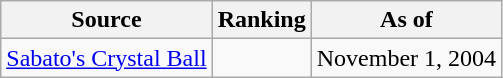<table class="wikitable" style="text-align:center">
<tr>
<th>Source</th>
<th>Ranking</th>
<th>As of</th>
</tr>
<tr>
<td align=left><a href='#'>Sabato's Crystal Ball</a></td>
<td></td>
<td>November 1, 2004</td>
</tr>
</table>
